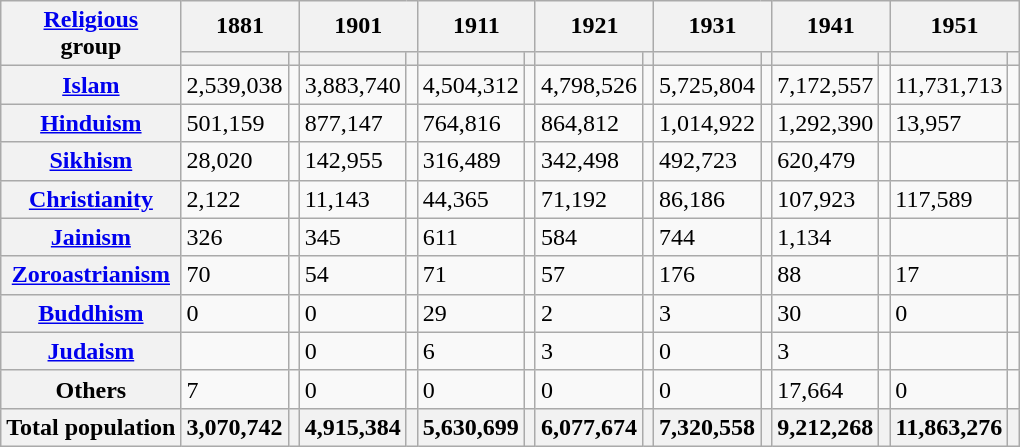<table class="wikitable collapsible sortable">
<tr>
<th rowspan="2"><a href='#'>Religious</a><br>group</th>
<th colspan="2">1881</th>
<th colspan="2">1901</th>
<th colspan="2">1911</th>
<th colspan="2">1921</th>
<th colspan="2">1931</th>
<th colspan="2">1941</th>
<th colspan="2">1951</th>
</tr>
<tr>
<th><a href='#'></a></th>
<th></th>
<th></th>
<th></th>
<th></th>
<th></th>
<th></th>
<th></th>
<th></th>
<th></th>
<th></th>
<th></th>
<th></th>
<th></th>
</tr>
<tr>
<th><a href='#'>Islam</a> </th>
<td>2,539,038</td>
<td></td>
<td>3,883,740</td>
<td></td>
<td>4,504,312</td>
<td></td>
<td>4,798,526</td>
<td></td>
<td>5,725,804</td>
<td></td>
<td>7,172,557</td>
<td></td>
<td>11,731,713</td>
<td></td>
</tr>
<tr>
<th><a href='#'>Hinduism</a> </th>
<td>501,159</td>
<td></td>
<td>877,147</td>
<td></td>
<td>764,816</td>
<td></td>
<td>864,812</td>
<td></td>
<td>1,014,922</td>
<td></td>
<td>1,292,390</td>
<td></td>
<td>13,957</td>
<td></td>
</tr>
<tr>
<th><a href='#'>Sikhism</a> </th>
<td>28,020</td>
<td></td>
<td>142,955</td>
<td></td>
<td>316,489</td>
<td></td>
<td>342,498</td>
<td></td>
<td>492,723</td>
<td></td>
<td>620,479</td>
<td></td>
<td></td>
<td></td>
</tr>
<tr>
<th><a href='#'>Christianity</a> </th>
<td>2,122</td>
<td></td>
<td>11,143</td>
<td></td>
<td>44,365</td>
<td></td>
<td>71,192</td>
<td></td>
<td>86,186</td>
<td></td>
<td>107,923</td>
<td></td>
<td>117,589</td>
<td></td>
</tr>
<tr>
<th><a href='#'>Jainism</a> </th>
<td>326</td>
<td></td>
<td>345</td>
<td></td>
<td>611</td>
<td></td>
<td>584</td>
<td></td>
<td>744</td>
<td></td>
<td>1,134</td>
<td></td>
<td></td>
<td></td>
</tr>
<tr>
<th><a href='#'>Zoroastrianism</a> </th>
<td>70</td>
<td></td>
<td>54</td>
<td></td>
<td>71</td>
<td></td>
<td>57</td>
<td></td>
<td>176</td>
<td></td>
<td>88</td>
<td></td>
<td>17</td>
<td></td>
</tr>
<tr>
<th><a href='#'>Buddhism</a> </th>
<td>0</td>
<td></td>
<td>0</td>
<td></td>
<td>29</td>
<td></td>
<td>2</td>
<td></td>
<td>3</td>
<td></td>
<td>30</td>
<td></td>
<td>0</td>
<td></td>
</tr>
<tr>
<th><a href='#'>Judaism</a> </th>
<td></td>
<td></td>
<td>0</td>
<td></td>
<td>6</td>
<td></td>
<td>3</td>
<td></td>
<td>0</td>
<td></td>
<td>3</td>
<td></td>
<td></td>
<td></td>
</tr>
<tr>
<th>Others</th>
<td>7</td>
<td></td>
<td>0</td>
<td></td>
<td>0</td>
<td></td>
<td>0</td>
<td></td>
<td>0</td>
<td></td>
<td>17,664</td>
<td></td>
<td>0</td>
<td></td>
</tr>
<tr>
<th>Total population</th>
<th>3,070,742</th>
<th></th>
<th>4,915,384</th>
<th></th>
<th>5,630,699</th>
<th></th>
<th>6,077,674</th>
<th></th>
<th>7,320,558</th>
<th></th>
<th>9,212,268</th>
<th></th>
<th>11,863,276</th>
<th></th>
</tr>
</table>
